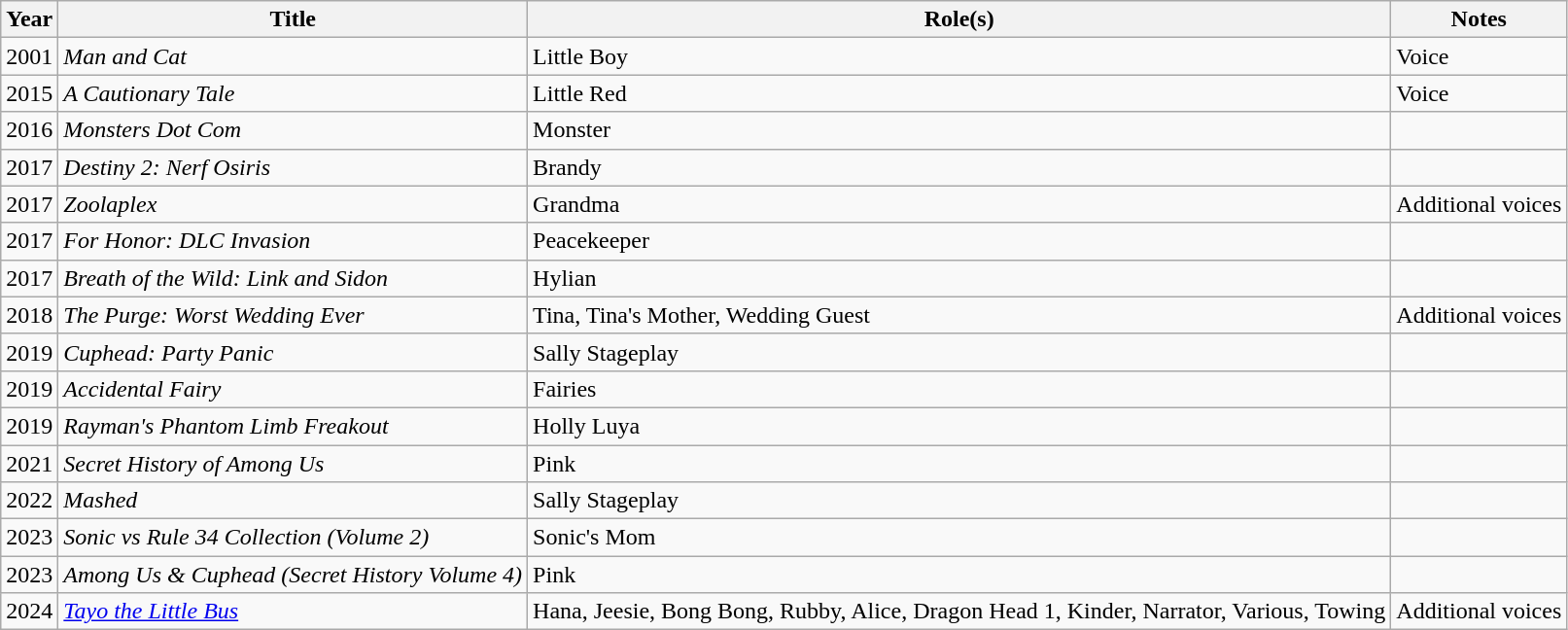<table class="wikitable sortable">
<tr>
<th>Year</th>
<th>Title</th>
<th>Role(s)</th>
<th class="unsortable">Notes</th>
</tr>
<tr>
<td>2001</td>
<td><em>Man and Cat</em></td>
<td>Little Boy</td>
<td>Voice</td>
</tr>
<tr>
<td>2015</td>
<td><em>A Cautionary Tale </em></td>
<td>Little Red</td>
<td>Voice</td>
</tr>
<tr>
<td>2016</td>
<td><em>Monsters Dot Com</em></td>
<td>Monster</td>
<td></td>
</tr>
<tr>
<td>2017</td>
<td><em>Destiny 2: Nerf Osiris</em></td>
<td>Brandy</td>
<td></td>
</tr>
<tr>
<td>2017</td>
<td><em>Zoolaplex</em></td>
<td>Grandma</td>
<td>Additional voices</td>
</tr>
<tr>
<td>2017</td>
<td><em>For Honor: DLC Invasion</em></td>
<td>Peacekeeper</td>
<td></td>
</tr>
<tr>
<td>2017</td>
<td><em>Breath of the Wild: Link and Sidon</em></td>
<td>Hylian</td>
<td></td>
</tr>
<tr>
<td>2018</td>
<td><em>The Purge: Worst Wedding Ever</em></td>
<td>Tina, Tina's Mother, Wedding Guest</td>
<td>Additional voices</td>
</tr>
<tr>
<td>2019</td>
<td><em>Cuphead: Party Panic</em></td>
<td>Sally Stageplay</td>
<td></td>
</tr>
<tr>
<td>2019</td>
<td><em>Accidental Fairy</em></td>
<td>Fairies</td>
<td></td>
</tr>
<tr>
<td>2019</td>
<td><em>Rayman's Phantom Limb Freakout</em></td>
<td>Holly Luya</td>
<td></td>
</tr>
<tr>
<td>2021</td>
<td><em>Secret History of Among Us</em></td>
<td>Pink</td>
<td></td>
</tr>
<tr>
<td>2022</td>
<td><em>Mashed</em></td>
<td>Sally Stageplay</td>
<td></td>
</tr>
<tr>
<td>2023</td>
<td><em>Sonic vs Rule 34 Collection (Volume 2)</em></td>
<td>Sonic's Mom</td>
<td></td>
</tr>
<tr>
<td>2023</td>
<td><em>Among Us & Cuphead (Secret History Volume 4)</em></td>
<td>Pink</td>
<td></td>
</tr>
<tr>
<td>2024</td>
<td><em><a href='#'>Tayo the Little Bus</a></em></td>
<td>Hana, Jeesie, Bong Bong, Rubby, Alice, Dragon Head 1, Kinder, Narrator, Various, Towing</td>
<td>Additional voices</td>
</tr>
</table>
